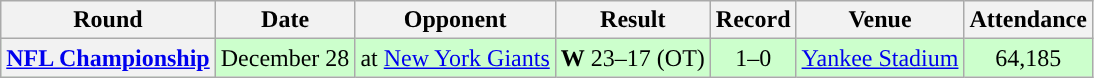<table class="wikitable" style="text-align:center">
<tr>
<th>Round</th>
<th>Date</th>
<th>Opponent</th>
<th>Result</th>
<th>Record</th>
<th>Venue</th>
<th>Attendance</th>
</tr>
<tr style="background:#cfc">
<th><a href='#'>NFL Championship</a></th>
<td>December 28</td>
<td>at <a href='#'>New York Giants</a></td>
<td><strong>W</strong> 23–17 (OT)</td>
<td>1–0</td>
<td><a href='#'>Yankee Stadium</a></td>
<td>64,185</td>
</tr>
</table>
